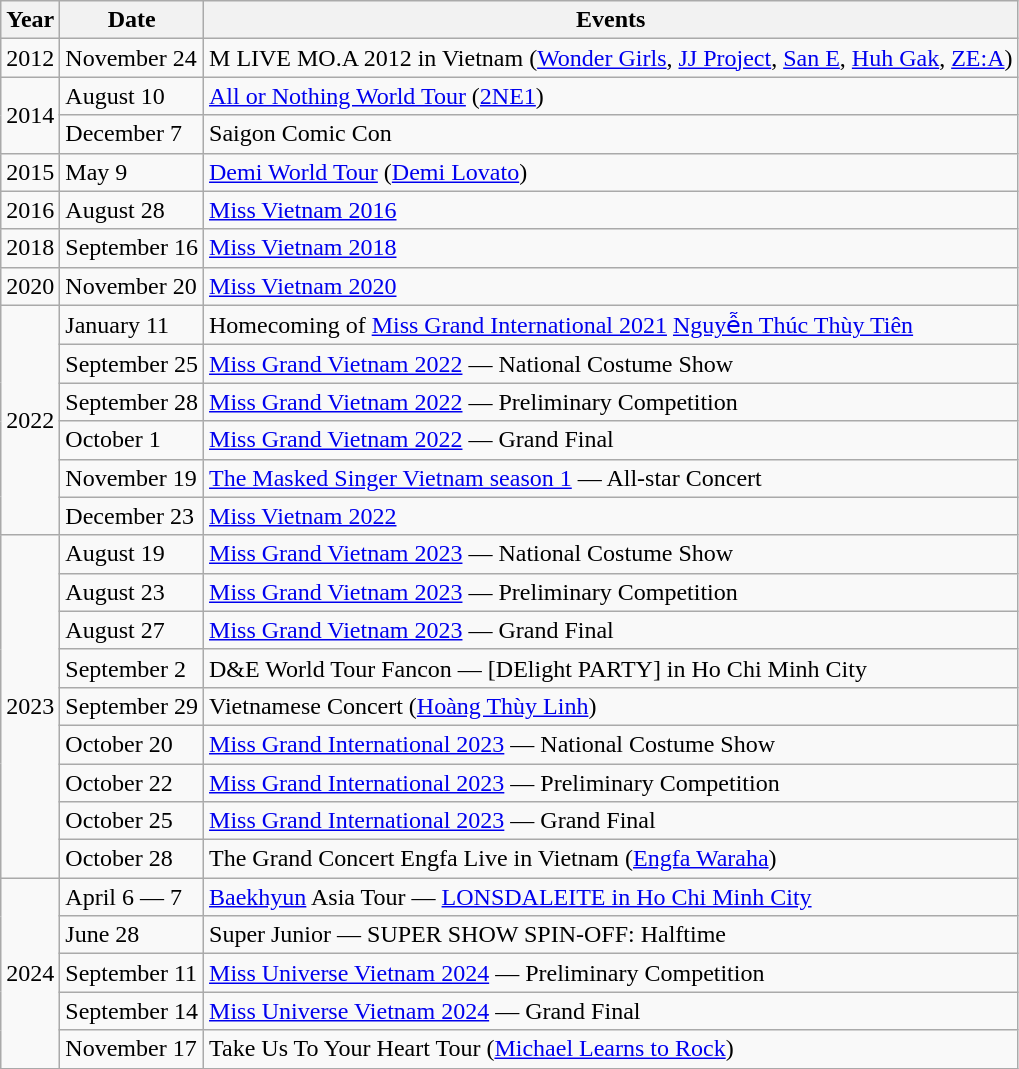<table class="wikitable sortable">
<tr>
<th>Year</th>
<th>Date</th>
<th>Events</th>
</tr>
<tr>
<td>2012</td>
<td>November 24</td>
<td>M LIVE MO.A 2012 in Vietnam (<a href='#'>Wonder Girls</a>, <a href='#'>JJ Project</a>, <a href='#'>San E</a>, <a href='#'>Huh Gak</a>, <a href='#'>ZE:A</a>)</td>
</tr>
<tr>
<td rowspan=2>2014</td>
<td>August 10</td>
<td><a href='#'>All or Nothing World Tour</a> (<a href='#'>2NE1</a>)</td>
</tr>
<tr>
<td>December 7</td>
<td>Saigon Comic Con</td>
</tr>
<tr>
<td>2015</td>
<td>May 9</td>
<td><a href='#'>Demi World Tour</a> (<a href='#'>Demi Lovato</a>)</td>
</tr>
<tr>
<td>2016</td>
<td>August 28</td>
<td><a href='#'>Miss Vietnam 2016</a></td>
</tr>
<tr>
<td>2018</td>
<td>September 16</td>
<td><a href='#'>Miss Vietnam 2018</a></td>
</tr>
<tr>
<td>2020</td>
<td>November 20</td>
<td><a href='#'>Miss Vietnam 2020</a></td>
</tr>
<tr>
<td rowspan=6>2022</td>
<td>January 11</td>
<td>Homecoming of <a href='#'>Miss Grand International 2021</a> <a href='#'>Nguyễn Thúc Thùy Tiên</a></td>
</tr>
<tr>
<td>September 25</td>
<td><a href='#'>Miss Grand Vietnam 2022</a> — National Costume Show</td>
</tr>
<tr>
<td>September 28</td>
<td><a href='#'>Miss Grand Vietnam 2022</a> — Preliminary Competition</td>
</tr>
<tr>
<td>October 1</td>
<td><a href='#'>Miss Grand Vietnam 2022</a> — Grand Final</td>
</tr>
<tr>
<td>November 19</td>
<td><a href='#'>The Masked Singer Vietnam season 1</a> — All-star Concert</td>
</tr>
<tr>
<td>December 23</td>
<td><a href='#'>Miss Vietnam 2022</a></td>
</tr>
<tr>
<td rowspan="9">2023</td>
<td>August 19</td>
<td><a href='#'>Miss Grand Vietnam 2023</a> — National Costume Show</td>
</tr>
<tr>
<td>August 23</td>
<td><a href='#'>Miss Grand Vietnam 2023</a> — Preliminary Competition</td>
</tr>
<tr>
<td>August 27</td>
<td><a href='#'>Miss Grand Vietnam 2023</a> — Grand Final</td>
</tr>
<tr>
<td>September 2</td>
<td>D&E World Tour Fancon — [DElight PARTY] in Ho Chi Minh City</td>
</tr>
<tr>
<td>September 29</td>
<td>Vietnamese Concert (<a href='#'>Hoàng Thùy Linh</a>)</td>
</tr>
<tr>
<td>October 20</td>
<td><a href='#'>Miss Grand International 2023</a> — National Costume Show</td>
</tr>
<tr>
<td>October 22</td>
<td><a href='#'>Miss Grand International 2023</a> — Preliminary Competition</td>
</tr>
<tr>
<td>October 25</td>
<td><a href='#'>Miss Grand International 2023</a> — Grand Final</td>
</tr>
<tr>
<td>October 28</td>
<td>The Grand Concert Engfa Live in Vietnam (<a href='#'>Engfa Waraha</a>)</td>
</tr>
<tr>
<td rowspan="6">2024</td>
<td>April 6 — 7</td>
<td><a href='#'>Baekhyun</a> Asia Tour — <a href='#'>LONSDALEITE in Ho Chi Minh City</a></td>
</tr>
<tr>
<td>June 28</td>
<td>Super Junior — SUPER SHOW SPIN-OFF: Halftime</td>
</tr>
<tr>
<td>September 11</td>
<td><a href='#'>Miss Universe Vietnam 2024</a> — Preliminary Competition</td>
</tr>
<tr>
<td>September 14</td>
<td><a href='#'>Miss Universe Vietnam 2024</a> — Grand Final</td>
</tr>
<tr>
<td>November 17</td>
<td>Take Us To Your Heart Tour (<a href='#'>Michael Learns to Rock</a>)</td>
</tr>
</table>
